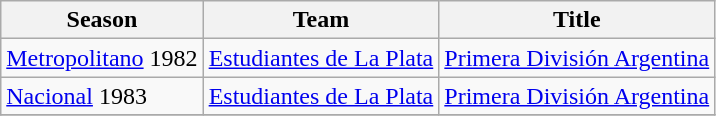<table class="wikitable">
<tr>
<th>Season</th>
<th>Team</th>
<th>Title</th>
</tr>
<tr>
<td><a href='#'>Metropolitano</a> 1982</td>
<td><a href='#'>Estudiantes de La Plata</a></td>
<td><a href='#'>Primera División Argentina</a></td>
</tr>
<tr>
<td><a href='#'>Nacional</a> 1983</td>
<td><a href='#'>Estudiantes de La Plata</a></td>
<td><a href='#'>Primera División Argentina</a></td>
</tr>
<tr>
</tr>
</table>
